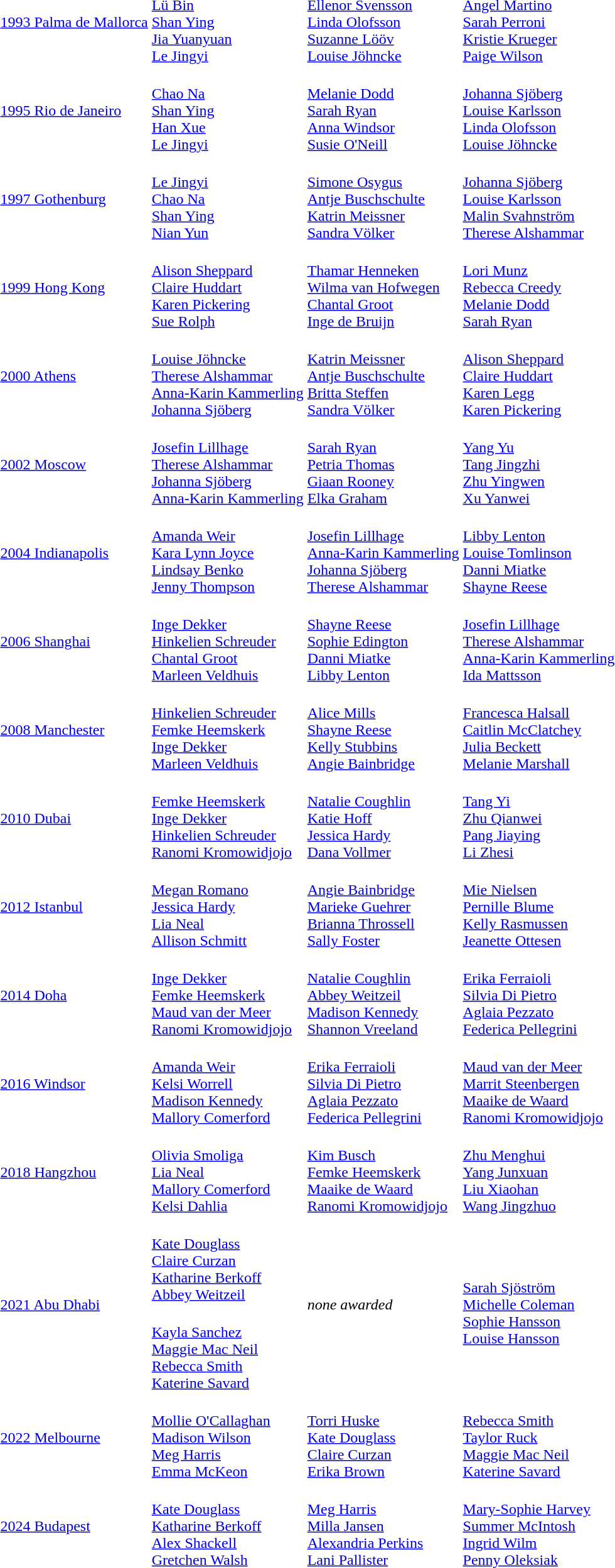<table>
<tr>
<td><a href='#'>1993 Palma de Mallorca</a></td>
<td><br><a href='#'>Lü Bin</a><br><a href='#'>Shan Ying</a><br><a href='#'>Jia Yuanyuan</a><br><a href='#'>Le Jingyi</a></td>
<td><br><a href='#'>Ellenor Svensson</a><br><a href='#'>Linda Olofsson</a><br><a href='#'>Suzanne Lööv</a><br><a href='#'>Louise Jöhncke</a></td>
<td><br><a href='#'>Angel Martino</a><br><a href='#'>Sarah Perroni</a><br><a href='#'>Kristie Krueger</a><br><a href='#'>Paige Wilson</a></td>
</tr>
<tr>
<td><a href='#'>1995 Rio de Janeiro</a></td>
<td><br><a href='#'>Chao Na</a><br><a href='#'>Shan Ying</a><br><a href='#'>Han Xue</a><br><a href='#'>Le Jingyi</a></td>
<td><br><a href='#'>Melanie Dodd</a><br><a href='#'>Sarah Ryan</a><br><a href='#'>Anna Windsor</a><br><a href='#'>Susie O'Neill</a></td>
<td><br><a href='#'>Johanna Sjöberg</a><br><a href='#'>Louise Karlsson</a><br><a href='#'>Linda Olofsson</a><br><a href='#'>Louise Jöhncke</a></td>
</tr>
<tr>
<td><a href='#'>1997 Gothenburg</a></td>
<td><br><a href='#'>Le Jingyi</a><br><a href='#'>Chao Na</a><br><a href='#'>Shan Ying</a><br><a href='#'>Nian Yun</a></td>
<td><br><a href='#'>Simone Osygus</a><br><a href='#'>Antje Buschschulte</a><br><a href='#'>Katrin Meissner</a><br><a href='#'>Sandra Völker</a></td>
<td><br><a href='#'>Johanna Sjöberg</a><br><a href='#'>Louise Karlsson</a><br><a href='#'>Malin Svahnström</a><br><a href='#'>Therese Alshammar</a></td>
</tr>
<tr>
<td><a href='#'>1999 Hong Kong</a></td>
<td><br><a href='#'>Alison Sheppard</a><br><a href='#'>Claire Huddart</a><br><a href='#'>Karen Pickering</a><br><a href='#'>Sue Rolph</a></td>
<td><br><a href='#'>Thamar Henneken</a><br><a href='#'>Wilma van Hofwegen</a><br><a href='#'>Chantal Groot</a><br><a href='#'>Inge de Bruijn</a></td>
<td><br><a href='#'>Lori Munz</a><br><a href='#'>Rebecca Creedy</a><br><a href='#'>Melanie Dodd</a><br><a href='#'>Sarah Ryan</a></td>
</tr>
<tr>
<td><a href='#'>2000 Athens</a></td>
<td><br><a href='#'>Louise Jöhncke</a><br><a href='#'>Therese Alshammar</a><br><a href='#'>Anna-Karin Kammerling</a><br><a href='#'>Johanna Sjöberg</a></td>
<td><br><a href='#'>Katrin Meissner</a><br><a href='#'>Antje Buschschulte</a><br><a href='#'>Britta Steffen</a><br><a href='#'>Sandra Völker</a></td>
<td><br><a href='#'>Alison Sheppard</a><br><a href='#'>Claire Huddart</a><br><a href='#'>Karen Legg</a><br><a href='#'>Karen Pickering</a></td>
</tr>
<tr>
<td><a href='#'>2002 Moscow</a></td>
<td><br><a href='#'>Josefin Lillhage</a><br><a href='#'>Therese Alshammar</a><br><a href='#'>Johanna Sjöberg</a><br><a href='#'>Anna-Karin Kammerling</a></td>
<td><br><a href='#'>Sarah Ryan</a><br><a href='#'>Petria Thomas</a><br><a href='#'>Giaan Rooney</a><br><a href='#'>Elka Graham</a></td>
<td><br><a href='#'>Yang Yu</a><br><a href='#'>Tang Jingzhi</a><br><a href='#'>Zhu Yingwen</a><br><a href='#'>Xu Yanwei</a></td>
</tr>
<tr>
<td><a href='#'>2004 Indianapolis</a></td>
<td><br><a href='#'>Amanda Weir</a><br><a href='#'>Kara Lynn Joyce</a><br><a href='#'>Lindsay Benko</a><br><a href='#'>Jenny Thompson</a></td>
<td><br><a href='#'>Josefin Lillhage</a><br><a href='#'>Anna-Karin Kammerling</a><br><a href='#'>Johanna Sjöberg</a><br><a href='#'>Therese Alshammar</a></td>
<td><br><a href='#'>Libby Lenton</a><br><a href='#'>Louise Tomlinson</a><br><a href='#'>Danni Miatke</a><br><a href='#'>Shayne Reese</a></td>
</tr>
<tr>
<td><a href='#'>2006 Shanghai</a></td>
<td><br><a href='#'>Inge Dekker</a><br><a href='#'>Hinkelien Schreuder</a><br><a href='#'>Chantal Groot</a><br><a href='#'>Marleen Veldhuis</a></td>
<td><br><a href='#'>Shayne Reese</a><br><a href='#'>Sophie Edington</a><br><a href='#'>Danni Miatke</a><br><a href='#'>Libby Lenton</a></td>
<td><br><a href='#'>Josefin Lillhage</a><br><a href='#'>Therese Alshammar</a><br><a href='#'>Anna-Karin Kammerling</a><br><a href='#'>Ida Mattsson</a></td>
</tr>
<tr>
<td><a href='#'>2008 Manchester</a></td>
<td><br><a href='#'>Hinkelien Schreuder</a><br><a href='#'>Femke Heemskerk</a><br><a href='#'>Inge Dekker</a><br><a href='#'>Marleen Veldhuis</a></td>
<td><br><a href='#'>Alice Mills</a><br><a href='#'>Shayne Reese</a><br><a href='#'>Kelly Stubbins</a><br><a href='#'>Angie Bainbridge</a></td>
<td><br><a href='#'>Francesca Halsall</a><br><a href='#'>Caitlin McClatchey</a><br><a href='#'>Julia Beckett</a><br><a href='#'>Melanie Marshall</a></td>
</tr>
<tr>
<td><a href='#'>2010 Dubai</a></td>
<td><br><a href='#'>Femke Heemskerk</a><br><a href='#'>Inge Dekker</a><br><a href='#'>Hinkelien Schreuder</a><br><a href='#'>Ranomi Kromowidjojo</a></td>
<td><br><a href='#'>Natalie Coughlin</a><br><a href='#'>Katie Hoff</a><br><a href='#'>Jessica Hardy</a><br><a href='#'>Dana Vollmer</a></td>
<td><br><a href='#'>Tang Yi</a><br><a href='#'>Zhu Qianwei</a><br><a href='#'>Pang Jiaying</a><br><a href='#'>Li Zhesi</a></td>
</tr>
<tr>
<td><a href='#'>2012 Istanbul</a></td>
<td><br><a href='#'>Megan Romano</a><br><a href='#'>Jessica Hardy</a><br><a href='#'>Lia Neal</a><br><a href='#'>Allison Schmitt</a></td>
<td><br><a href='#'>Angie Bainbridge</a><br><a href='#'>Marieke Guehrer</a><br><a href='#'>Brianna Throssell</a><br><a href='#'>Sally Foster</a></td>
<td><br><a href='#'>Mie Nielsen</a><br><a href='#'>Pernille Blume</a><br><a href='#'>Kelly Rasmussen</a><br><a href='#'>Jeanette Ottesen</a></td>
</tr>
<tr>
<td><a href='#'>2014 Doha</a></td>
<td><br><a href='#'>Inge Dekker</a><br><a href='#'>Femke Heemskerk</a><br><a href='#'>Maud van der Meer</a><br><a href='#'>Ranomi Kromowidjojo</a></td>
<td><br><a href='#'>Natalie Coughlin</a><br><a href='#'>Abbey Weitzeil</a><br><a href='#'>Madison Kennedy</a><br><a href='#'>Shannon Vreeland</a></td>
<td><br><a href='#'>Erika Ferraioli</a><br><a href='#'>Silvia Di Pietro</a><br><a href='#'>Aglaia Pezzato</a><br><a href='#'>Federica Pellegrini</a></td>
</tr>
<tr>
<td><a href='#'>2016 Windsor</a></td>
<td><br><a href='#'>Amanda Weir</a><br><a href='#'>Kelsi Worrell</a><br><a href='#'>Madison Kennedy</a><br><a href='#'>Mallory Comerford</a></td>
<td><br><a href='#'>Erika Ferraioli</a><br><a href='#'>Silvia Di Pietro</a><br><a href='#'>Aglaia Pezzato</a><br><a href='#'>Federica Pellegrini</a></td>
<td><br><a href='#'>Maud van der Meer</a><br><a href='#'>Marrit Steenbergen</a><br><a href='#'>Maaike de Waard</a><br><a href='#'>Ranomi Kromowidjojo</a></td>
</tr>
<tr>
<td><a href='#'>2018 Hangzhou</a></td>
<td><br><a href='#'>Olivia Smoliga</a><br><a href='#'>Lia Neal</a><br><a href='#'>Mallory Comerford</a><br><a href='#'>Kelsi Dahlia</a></td>
<td><br><a href='#'>Kim Busch</a><br><a href='#'>Femke Heemskerk</a><br><a href='#'>Maaike de Waard</a><br><a href='#'>Ranomi Kromowidjojo</a></td>
<td><br><a href='#'>Zhu Menghui</a><br><a href='#'>Yang Junxuan</a><br><a href='#'>Liu Xiaohan</a><br><a href='#'>Wang Jingzhuo</a></td>
</tr>
<tr>
<td rowspan=2><a href='#'>2021 Abu Dhabi</a></td>
<td><br><a href='#'>Kate Douglass</a><br><a href='#'>Claire Curzan</a><br><a href='#'>Katharine Berkoff</a><br><a href='#'>Abbey Weitzeil</a></td>
<td rowspan=2><em>none awarded</em></td>
<td rowspan=2><br><a href='#'>Sarah Sjöström</a><br><a href='#'>Michelle Coleman</a><br><a href='#'>Sophie Hansson</a><br><a href='#'>Louise Hansson</a></td>
</tr>
<tr>
<td><br><a href='#'>Kayla Sanchez</a><br><a href='#'>Maggie Mac Neil</a><br><a href='#'>Rebecca Smith</a><br><a href='#'>Katerine Savard</a></td>
</tr>
<tr>
<td><a href='#'>2022 Melbourne</a></td>
<td><br><a href='#'>Mollie O'Callaghan</a><br><a href='#'>Madison Wilson</a><br><a href='#'>Meg Harris</a><br><a href='#'>Emma McKeon</a></td>
<td><br><a href='#'>Torri Huske</a><br><a href='#'>Kate Douglass</a><br><a href='#'>Claire Curzan</a><br><a href='#'>Erika Brown</a></td>
<td><br><a href='#'>Rebecca Smith</a><br><a href='#'>Taylor Ruck</a><br><a href='#'>Maggie Mac Neil</a><br><a href='#'>Katerine Savard</a></td>
</tr>
<tr>
<td><a href='#'>2024 Budapest</a></td>
<td><br><a href='#'>Kate Douglass</a><br><a href='#'>Katharine Berkoff</a><br><a href='#'>Alex Shackell</a><br><a href='#'>Gretchen Walsh</a></td>
<td><br><a href='#'>Meg Harris</a><br><a href='#'>Milla Jansen</a><br><a href='#'>Alexandria Perkins</a><br><a href='#'>Lani Pallister</a></td>
<td><br><a href='#'>Mary-Sophie Harvey</a><br><a href='#'>Summer McIntosh</a><br><a href='#'>Ingrid Wilm</a><br><a href='#'>Penny Oleksiak</a></td>
</tr>
</table>
